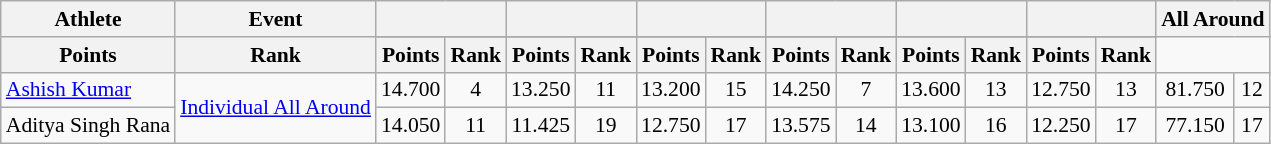<table class="wikitable" style="text-align:center; font-size:90%">
<tr>
<th rowspan=2>Athlete</th>
<th rowspan=2>Event</th>
<th colspan=2></th>
<th colspan=2></th>
<th colspan=2></th>
<th colspan=2></th>
<th colspan=2></th>
<th colspan=2></th>
<th colspan=2>All Around</th>
</tr>
<tr style="font-size:95%">
</tr>
<tr>
<th>Points</th>
<th>Rank</th>
<th>Points</th>
<th>Rank</th>
<th>Points</th>
<th>Rank</th>
<th>Points</th>
<th>Rank</th>
<th>Points</th>
<th>Rank</th>
<th>Points</th>
<th>Rank</th>
<th>Points</th>
<th>Rank</th>
</tr>
<tr>
<td align=left><a href='#'>Ashish Kumar</a></td>
<td align=left rowspan=2><a href='#'>Individual All Around</a></td>
<td>14.700</td>
<td>4</td>
<td>13.250</td>
<td>11</td>
<td>13.200</td>
<td>15</td>
<td>14.250</td>
<td>7</td>
<td>13.600</td>
<td>13</td>
<td>12.750</td>
<td>13</td>
<td>81.750</td>
<td>12</td>
</tr>
<tr>
<td align=left>Aditya Singh Rana</td>
<td>14.050</td>
<td>11</td>
<td>11.425</td>
<td>19</td>
<td>12.750</td>
<td>17</td>
<td>13.575</td>
<td>14</td>
<td>13.100</td>
<td>16</td>
<td>12.250</td>
<td>17</td>
<td>77.150</td>
<td>17</td>
</tr>
</table>
